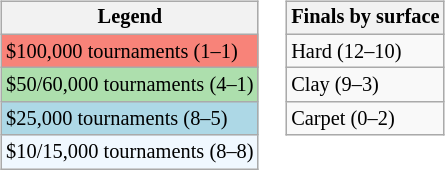<table>
<tr valign=top>
<td><br><table class=wikitable style="font-size:85%">
<tr>
<th>Legend</th>
</tr>
<tr style="background:#f88379;">
<td>$100,000 tournaments (1–1)</td>
</tr>
<tr style="background:#addfad;">
<td>$50/60,000 tournaments (4–1)</td>
</tr>
<tr style="background:lightblue;">
<td>$25,000 tournaments (8–5)</td>
</tr>
<tr style="background:#f0f8ff;">
<td>$10/15,000 tournaments (8–8)</td>
</tr>
</table>
</td>
<td><br><table class=wikitable style="font-size:85%">
<tr>
<th>Finals by surface</th>
</tr>
<tr>
<td>Hard (12–10)</td>
</tr>
<tr>
<td>Clay (9–3)</td>
</tr>
<tr>
<td>Carpet (0–2)</td>
</tr>
</table>
</td>
</tr>
</table>
